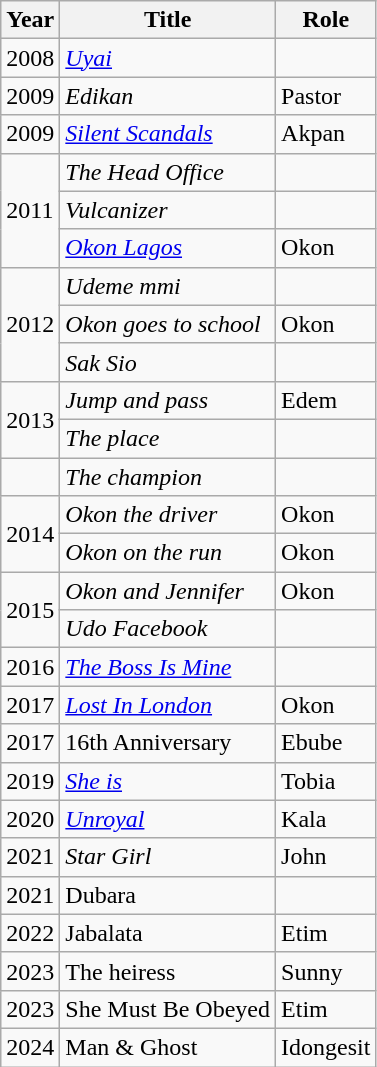<table class="wikitable">
<tr>
<th>Year</th>
<th>Title</th>
<th>Role</th>
</tr>
<tr>
<td>2008</td>
<td><em><a href='#'>Uyai</a></em></td>
<td></td>
</tr>
<tr>
<td>2009</td>
<td><em>Edikan</em></td>
<td>Pastor</td>
</tr>
<tr>
<td>2009</td>
<td><em><a href='#'>Silent Scandals</a></em></td>
<td>Akpan</td>
</tr>
<tr>
<td rowspan="3">2011</td>
<td><em>The Head Office</em></td>
<td></td>
</tr>
<tr>
<td><em>Vulcanizer</em></td>
<td></td>
</tr>
<tr>
<td><em><a href='#'>Okon Lagos</a></em></td>
<td>Okon</td>
</tr>
<tr>
<td rowspan="3">2012</td>
<td><em>Udeme mmi</em></td>
<td></td>
</tr>
<tr>
<td><em>Okon goes to school</em></td>
<td>Okon</td>
</tr>
<tr>
<td><em>Sak Sio</em></td>
<td></td>
</tr>
<tr>
<td rowspan="2">2013</td>
<td><em>Jump and pass</em></td>
<td>Edem</td>
</tr>
<tr>
<td><em>The place</em></td>
<td></td>
</tr>
<tr>
<td></td>
<td><em>The champion</em></td>
<td></td>
</tr>
<tr>
<td rowspan="2">2014</td>
<td><em>Okon the driver</em></td>
<td>Okon</td>
</tr>
<tr>
<td><em>Okon on the run</em></td>
<td>Okon</td>
</tr>
<tr>
<td rowspan="2">2015</td>
<td><em>Okon and Jennifer</em></td>
<td>Okon</td>
</tr>
<tr>
<td><em>Udo Facebook</em></td>
<td></td>
</tr>
<tr>
<td>2016</td>
<td><em><a href='#'>The Boss Is Mine</a></em></td>
<td></td>
</tr>
<tr>
<td>2017</td>
<td><a href='#'><em>Lost In London</em></a></td>
<td>Okon</td>
</tr>
<tr>
<td>2017</td>
<td>16th Anniversary</td>
<td>Ebube</td>
</tr>
<tr>
<td>2019</td>
<td><em><a href='#'>She is</a></em></td>
<td>Tobia</td>
</tr>
<tr>
<td>2020</td>
<td><em><a href='#'>Unroyal</a></em></td>
<td>Kala</td>
</tr>
<tr>
<td>2021</td>
<td><em>Star Girl</em></td>
<td>John</td>
</tr>
<tr>
<td>2021</td>
<td>Dubara</td>
<td></td>
</tr>
<tr>
<td>2022</td>
<td>Jabalata</td>
<td>Etim</td>
</tr>
<tr>
<td>2023</td>
<td>The heiress</td>
<td>Sunny</td>
</tr>
<tr>
<td>2023</td>
<td>She Must Be Obeyed</td>
<td>Etim</td>
</tr>
<tr>
<td>2024</td>
<td>Man & Ghost</td>
<td>Idongesit</td>
</tr>
</table>
